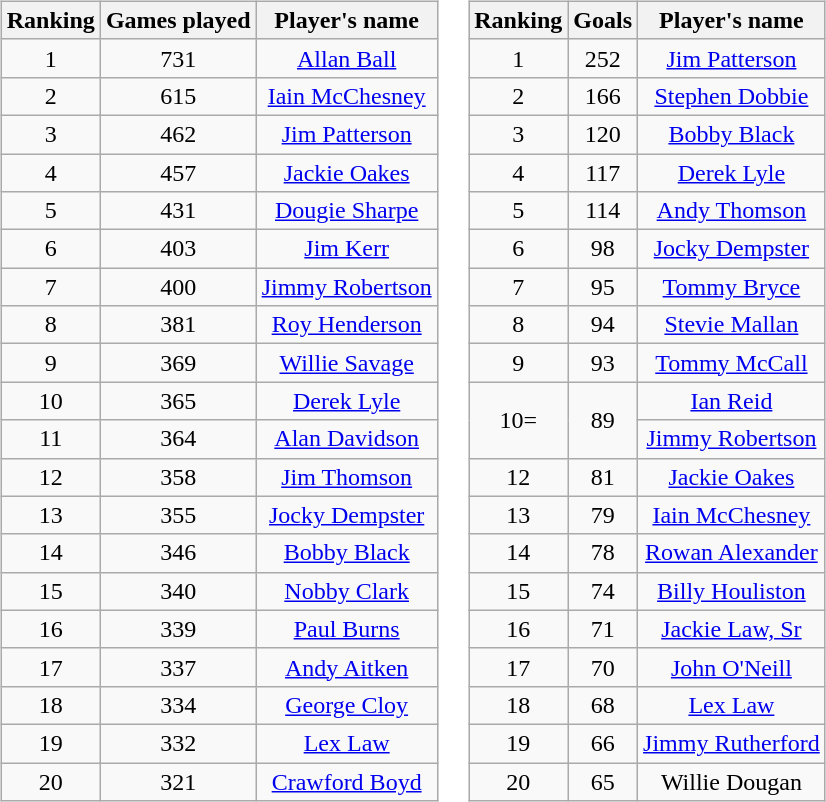<table>
<tr>
<td><br><table class="wikitable" style="text-align: center;">
<tr>
<th>Ranking</th>
<th>Games played</th>
<th>Player's name</th>
</tr>
<tr>
<td>1</td>
<td>731</td>
<td><a href='#'>Allan Ball</a></td>
</tr>
<tr>
<td>2</td>
<td>615</td>
<td><a href='#'>Iain McChesney</a></td>
</tr>
<tr>
<td>3</td>
<td>462</td>
<td><a href='#'>Jim Patterson</a></td>
</tr>
<tr>
<td>4</td>
<td>457</td>
<td><a href='#'>Jackie Oakes</a></td>
</tr>
<tr>
<td>5</td>
<td>431</td>
<td><a href='#'>Dougie Sharpe</a></td>
</tr>
<tr>
<td>6</td>
<td>403</td>
<td><a href='#'>Jim Kerr</a></td>
</tr>
<tr>
<td>7</td>
<td>400</td>
<td><a href='#'>Jimmy Robertson</a></td>
</tr>
<tr>
<td>8</td>
<td>381</td>
<td><a href='#'>Roy Henderson</a></td>
</tr>
<tr>
<td>9</td>
<td>369</td>
<td><a href='#'>Willie Savage</a></td>
</tr>
<tr>
<td>10</td>
<td>365</td>
<td><a href='#'>Derek Lyle</a></td>
</tr>
<tr>
<td>11</td>
<td>364</td>
<td><a href='#'>Alan Davidson</a></td>
</tr>
<tr>
<td>12</td>
<td>358</td>
<td><a href='#'>Jim Thomson</a></td>
</tr>
<tr>
<td>13</td>
<td>355</td>
<td><a href='#'>Jocky Dempster</a></td>
</tr>
<tr>
<td>14</td>
<td>346</td>
<td><a href='#'>Bobby Black</a></td>
</tr>
<tr>
<td>15</td>
<td>340</td>
<td><a href='#'>Nobby Clark</a></td>
</tr>
<tr>
<td>16</td>
<td>339</td>
<td><a href='#'>Paul Burns</a></td>
</tr>
<tr>
<td>17</td>
<td>337</td>
<td><a href='#'>Andy Aitken</a></td>
</tr>
<tr>
<td>18</td>
<td>334</td>
<td><a href='#'>George Cloy</a></td>
</tr>
<tr>
<td>19</td>
<td>332</td>
<td><a href='#'>Lex Law</a></td>
</tr>
<tr>
<td>20</td>
<td>321</td>
<td><a href='#'>Crawford Boyd</a></td>
</tr>
</table>
</td>
<td><br><table class="wikitable" style="text-align: center;">
<tr>
<th>Ranking</th>
<th>Goals</th>
<th>Player's name</th>
</tr>
<tr>
<td>1</td>
<td>252</td>
<td><a href='#'>Jim Patterson</a></td>
</tr>
<tr>
<td>2</td>
<td>166</td>
<td><a href='#'>Stephen Dobbie</a></td>
</tr>
<tr>
<td>3</td>
<td>120</td>
<td><a href='#'>Bobby Black</a></td>
</tr>
<tr>
<td>4</td>
<td>117</td>
<td><a href='#'>Derek Lyle</a></td>
</tr>
<tr>
<td>5</td>
<td>114</td>
<td><a href='#'>Andy Thomson</a></td>
</tr>
<tr>
<td>6</td>
<td>98</td>
<td><a href='#'>Jocky Dempster</a></td>
</tr>
<tr>
<td>7</td>
<td>95</td>
<td><a href='#'>Tommy Bryce</a></td>
</tr>
<tr>
<td>8</td>
<td>94</td>
<td><a href='#'>Stevie Mallan</a></td>
</tr>
<tr>
<td>9</td>
<td>93</td>
<td><a href='#'>Tommy McCall</a></td>
</tr>
<tr>
<td rowspan=2>10=</td>
<td rowspan=2>89</td>
<td><a href='#'>Ian Reid</a></td>
</tr>
<tr>
<td><a href='#'>Jimmy Robertson</a></td>
</tr>
<tr>
<td>12</td>
<td>81</td>
<td><a href='#'>Jackie Oakes</a></td>
</tr>
<tr>
<td>13</td>
<td>79</td>
<td><a href='#'>Iain McChesney</a></td>
</tr>
<tr>
<td>14</td>
<td>78</td>
<td><a href='#'>Rowan Alexander</a></td>
</tr>
<tr>
<td>15</td>
<td>74</td>
<td><a href='#'>Billy Houliston</a></td>
</tr>
<tr>
<td>16</td>
<td>71</td>
<td><a href='#'>Jackie Law, Sr</a></td>
</tr>
<tr>
<td>17</td>
<td>70</td>
<td><a href='#'>John O'Neill</a></td>
</tr>
<tr>
<td>18</td>
<td>68</td>
<td><a href='#'>Lex Law</a></td>
</tr>
<tr>
<td>19</td>
<td>66</td>
<td><a href='#'>Jimmy Rutherford</a></td>
</tr>
<tr>
<td>20</td>
<td>65</td>
<td>Willie Dougan</td>
</tr>
</table>
</td>
</tr>
</table>
